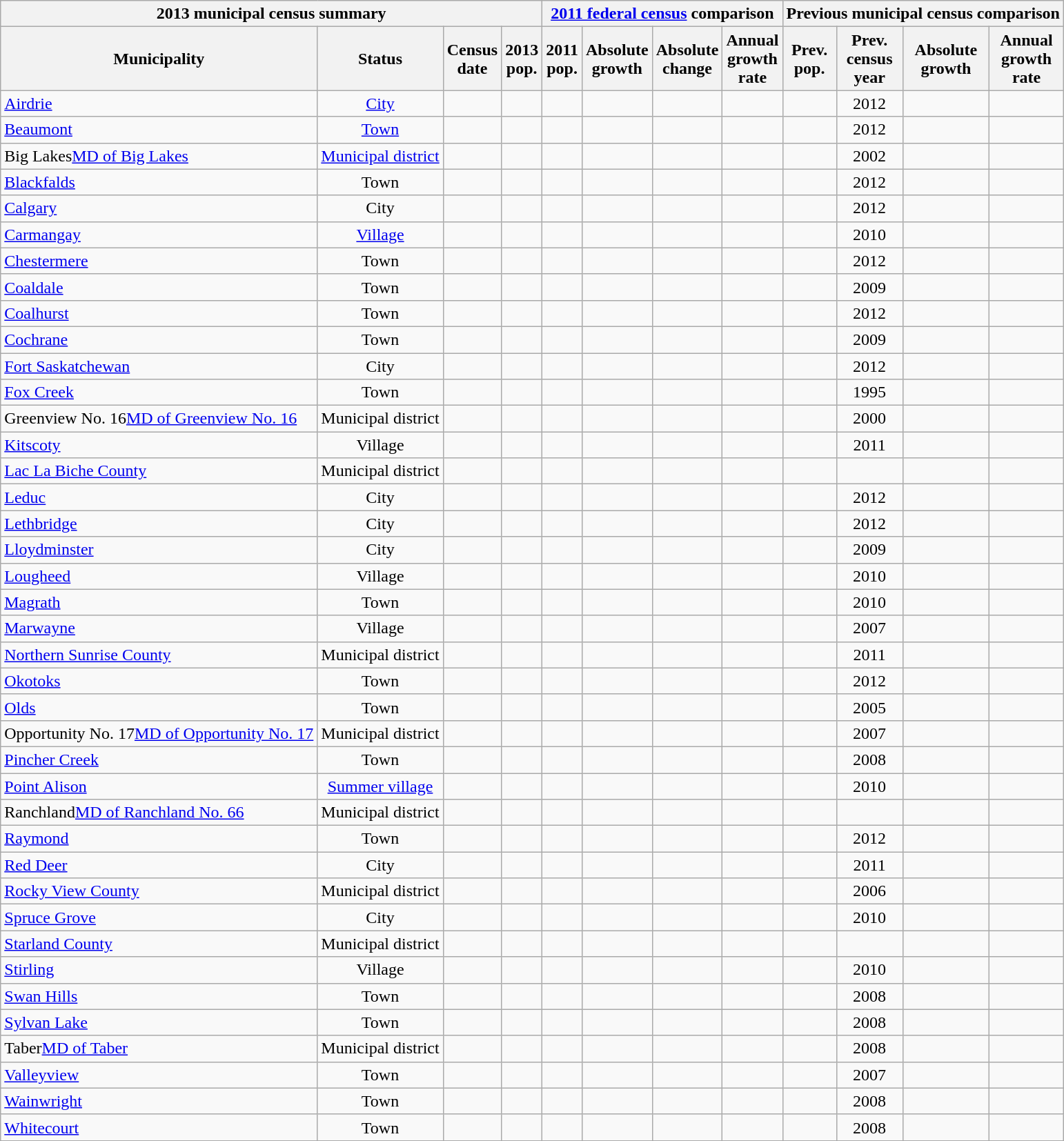<table class="wikitable sortable">
<tr>
<th colspan=4 class=unsortable>2013 municipal census summary</th>
<th colspan=4 class=unsortable><a href='#'>2011 federal census</a> comparison</th>
<th colspan=4 class=unsortable>Previous municipal census comparison</th>
</tr>
<tr>
<th>Municipality</th>
<th>Status</th>
<th>Census<br>date</th>
<th>2013<br>pop.</th>
<th>2011<br>pop.</th>
<th>Absolute<br>growth</th>
<th>Absolute<br>change</th>
<th>Annual<br>growth<br>rate</th>
<th>Prev.<br>pop.<br></th>
<th>Prev.<br>census<br>year<br></th>
<th>Absolute<br>growth</th>
<th>Annual<br>growth<br>rate</th>
</tr>
<tr>
<td><a href='#'>Airdrie</a></td>
<td align=center><a href='#'>City</a></td>
<td align=center></td>
<td align=center></td>
<td align=center></td>
<td align=center></td>
<td align=center></td>
<td align=center></td>
<td align=center></td>
<td align=center>2012</td>
<td align=center></td>
<td align=center></td>
</tr>
<tr>
<td><a href='#'>Beaumont</a></td>
<td align=center><a href='#'>Town</a></td>
<td align=center></td>
<td align=center></td>
<td align=center></td>
<td align=center></td>
<td align=center></td>
<td align=center></td>
<td align=center></td>
<td align=center>2012</td>
<td align=center></td>
<td align=center></td>
</tr>
<tr>
<td><span>Big Lakes</span><a href='#'>MD of Big Lakes</a></td>
<td align=center><a href='#'>Municipal district</a></td>
<td align=center></td>
<td align=center></td>
<td align=center></td>
<td align=center></td>
<td align=center></td>
<td align=center></td>
<td align=center></td>
<td align=center>2002</td>
<td align=center></td>
<td align=center></td>
</tr>
<tr>
<td><a href='#'>Blackfalds</a></td>
<td align=center>Town</td>
<td align=center></td>
<td align=center></td>
<td align=center></td>
<td align=center></td>
<td align=center></td>
<td align=center></td>
<td align=center></td>
<td align=center>2012</td>
<td align=center></td>
<td align=center></td>
</tr>
<tr>
<td><a href='#'>Calgary</a></td>
<td align=center>City</td>
<td align=center></td>
<td align=center></td>
<td align=center></td>
<td align=center></td>
<td align=center></td>
<td align=center></td>
<td align=center></td>
<td align=center>2012</td>
<td align=center></td>
<td align=center></td>
</tr>
<tr>
<td><a href='#'>Carmangay</a></td>
<td align=center><a href='#'>Village</a></td>
<td align=center></td>
<td align=center></td>
<td align=center></td>
<td align=center></td>
<td align=center></td>
<td align=center></td>
<td align=center></td>
<td align=center>2010</td>
<td align=center></td>
<td align=center></td>
</tr>
<tr>
<td><a href='#'>Chestermere</a></td>
<td align=center>Town</td>
<td align=center></td>
<td align=center></td>
<td align=center></td>
<td align=center></td>
<td align=center></td>
<td align=center></td>
<td align=center></td>
<td align=center>2012</td>
<td align=center></td>
<td align=center></td>
</tr>
<tr>
<td><a href='#'>Coaldale</a></td>
<td align=center>Town</td>
<td align=center></td>
<td align=center></td>
<td align=center></td>
<td align=center></td>
<td align=center></td>
<td align=center></td>
<td align=center></td>
<td align=center>2009</td>
<td align=center></td>
<td align=center></td>
</tr>
<tr>
<td><a href='#'>Coalhurst</a></td>
<td align=center>Town</td>
<td align=center></td>
<td align=center></td>
<td align=center></td>
<td align=center></td>
<td align=center></td>
<td align=center></td>
<td align=center></td>
<td align=center>2012</td>
<td align=center></td>
<td align=center></td>
</tr>
<tr>
<td><a href='#'>Cochrane</a></td>
<td align=center>Town</td>
<td align=center></td>
<td align=center></td>
<td align=center></td>
<td align=center></td>
<td align=center></td>
<td align=center></td>
<td align=center></td>
<td align=center>2009</td>
<td align=center></td>
<td align=center></td>
</tr>
<tr>
<td><a href='#'>Fort Saskatchewan</a></td>
<td align=center>City</td>
<td align=center></td>
<td align=center></td>
<td align=center></td>
<td align=center></td>
<td align=center></td>
<td align=center></td>
<td align=center></td>
<td align=center>2012</td>
<td align=center></td>
<td align=center></td>
</tr>
<tr>
<td><a href='#'>Fox Creek</a></td>
<td align=center>Town</td>
<td align=center></td>
<td align=center></td>
<td align=center></td>
<td align=center></td>
<td align=center></td>
<td align=center></td>
<td align=center></td>
<td align=center>1995</td>
<td align=center></td>
<td align=center></td>
</tr>
<tr>
<td><span>Greenview No. 16</span><a href='#'>MD of Greenview No. 16</a></td>
<td align=center>Municipal district</td>
<td align=center></td>
<td align=center></td>
<td align=center></td>
<td align=center></td>
<td align=center></td>
<td align=center></td>
<td align=center></td>
<td align=center>2000</td>
<td align=center></td>
<td align=center></td>
</tr>
<tr>
<td><a href='#'>Kitscoty</a></td>
<td align=center>Village</td>
<td align=center></td>
<td align=center></td>
<td align=center></td>
<td align=center></td>
<td align=center></td>
<td align=center></td>
<td align=center></td>
<td align=center>2011</td>
<td align=center></td>
<td align=center></td>
</tr>
<tr>
<td><a href='#'>Lac La Biche County</a></td>
<td align=center>Municipal district</td>
<td align=center></td>
<td align=center></td>
<td align=center></td>
<td align=center></td>
<td align=center></td>
<td align=center></td>
<td align=center></td>
<td align=center></td>
<td align=center></td>
<td align=center></td>
</tr>
<tr>
<td><a href='#'>Leduc</a></td>
<td align=center>City</td>
<td align=center></td>
<td align=center></td>
<td align=center></td>
<td align=center></td>
<td align=center></td>
<td align=center></td>
<td align=center></td>
<td align=center>2012</td>
<td align=center></td>
<td align=center></td>
</tr>
<tr>
<td><a href='#'>Lethbridge</a></td>
<td align=center>City</td>
<td align=center></td>
<td align=center></td>
<td align=center></td>
<td align=center></td>
<td align=center></td>
<td align=center></td>
<td align=center></td>
<td align=center>2012</td>
<td align=center></td>
<td align=center></td>
</tr>
<tr>
<td><a href='#'>Lloydminster</a></td>
<td align=center>City</td>
<td align=center></td>
<td align=center></td>
<td align=center></td>
<td align=center></td>
<td align=center></td>
<td align=center></td>
<td align=center></td>
<td align=center>2009</td>
<td align=center></td>
<td align=center></td>
</tr>
<tr>
<td><a href='#'>Lougheed</a></td>
<td align=center>Village</td>
<td align=center></td>
<td align=center></td>
<td align=center></td>
<td align=center></td>
<td align=center></td>
<td align=center></td>
<td align=center></td>
<td align=center>2010</td>
<td align=center></td>
<td align=center></td>
</tr>
<tr>
<td><a href='#'>Magrath</a></td>
<td align=center>Town</td>
<td align=center></td>
<td align=center></td>
<td align=center></td>
<td align=center></td>
<td align=center></td>
<td align=center></td>
<td align=center></td>
<td align=center>2010</td>
<td align=center></td>
<td align=center></td>
</tr>
<tr>
<td><a href='#'>Marwayne</a></td>
<td align=center>Village</td>
<td align=center></td>
<td align=center></td>
<td align=center></td>
<td align=center></td>
<td align=center></td>
<td align=center></td>
<td align=center></td>
<td align=center>2007</td>
<td align=center></td>
<td align=center></td>
</tr>
<tr>
<td><a href='#'>Northern Sunrise County</a></td>
<td align=center>Municipal district</td>
<td align=center></td>
<td align=center></td>
<td align=center></td>
<td align=center></td>
<td align=center></td>
<td align=center></td>
<td align=center></td>
<td align=center>2011</td>
<td align=center></td>
<td align=center></td>
</tr>
<tr>
<td><a href='#'>Okotoks</a></td>
<td align=center>Town</td>
<td align=center></td>
<td align=center></td>
<td align=center></td>
<td align=center></td>
<td align=center></td>
<td align=center></td>
<td align=center></td>
<td align=center>2012</td>
<td align=center></td>
<td align=center></td>
</tr>
<tr>
<td><a href='#'>Olds</a></td>
<td align=center>Town</td>
<td align=center></td>
<td align=center></td>
<td align=center></td>
<td align=center></td>
<td align=center></td>
<td align=center></td>
<td align=center></td>
<td align=center>2005</td>
<td align=center></td>
<td align=center></td>
</tr>
<tr>
<td><span>Opportunity No. 17</span><a href='#'>MD of Opportunity No. 17</a></td>
<td align=center>Municipal district</td>
<td align=center></td>
<td align=center></td>
<td align=center></td>
<td align=center></td>
<td align=center></td>
<td align=center></td>
<td align=center></td>
<td align=center>2007</td>
<td align=center></td>
<td align=center></td>
</tr>
<tr>
<td><a href='#'>Pincher Creek</a></td>
<td align=center>Town</td>
<td align=center></td>
<td align=center></td>
<td align=center></td>
<td align=center></td>
<td align=center></td>
<td align=center></td>
<td align=center></td>
<td align=center>2008</td>
<td align=center></td>
<td align=center></td>
</tr>
<tr>
<td><a href='#'>Point Alison</a></td>
<td align=center><a href='#'>Summer village</a></td>
<td align=center></td>
<td align=center></td>
<td align=center></td>
<td align=center></td>
<td align=center></td>
<td align=center></td>
<td align=center></td>
<td align=center>2010</td>
<td align=center></td>
<td align=center></td>
</tr>
<tr>
<td><span>Ranchland</span><a href='#'>MD of Ranchland No. 66</a></td>
<td align=center>Municipal district</td>
<td align=center></td>
<td align=center></td>
<td align=center></td>
<td align=center></td>
<td align=center></td>
<td align=center></td>
<td align=center></td>
<td align=center></td>
<td align=center></td>
<td align=center></td>
</tr>
<tr>
<td><a href='#'>Raymond</a></td>
<td align=center>Town</td>
<td align=center></td>
<td align=center></td>
<td align=center></td>
<td align=center></td>
<td align=center></td>
<td align=center></td>
<td align=center></td>
<td align=center>2012</td>
<td align=center></td>
<td align=center></td>
</tr>
<tr>
<td><a href='#'>Red Deer</a></td>
<td align=center>City</td>
<td align=center></td>
<td align=center></td>
<td align=center></td>
<td align=center></td>
<td align=center></td>
<td align=center></td>
<td align=center></td>
<td align=center>2011</td>
<td align=center></td>
<td align=center></td>
</tr>
<tr>
<td><a href='#'>Rocky View County</a></td>
<td align=center>Municipal district</td>
<td align=center></td>
<td align=center></td>
<td align=center></td>
<td align=center></td>
<td align=center></td>
<td align=center></td>
<td align=center></td>
<td align=center>2006</td>
<td align=center></td>
<td align=center></td>
</tr>
<tr>
<td><a href='#'>Spruce Grove</a></td>
<td align=center>City</td>
<td align=center></td>
<td align=center></td>
<td align=center></td>
<td align=center></td>
<td align=center></td>
<td align=center></td>
<td align=center></td>
<td align=center>2010</td>
<td align=center></td>
<td align=center></td>
</tr>
<tr>
<td><a href='#'>Starland County</a></td>
<td align=center>Municipal district</td>
<td align=center></td>
<td align=center></td>
<td align=center></td>
<td align=center></td>
<td align=center></td>
<td align=center></td>
<td align=center></td>
<td align=center></td>
<td align=center></td>
<td align=center></td>
</tr>
<tr>
<td><a href='#'>Stirling</a></td>
<td align=center>Village</td>
<td align=center></td>
<td align=center></td>
<td align=center></td>
<td align=center></td>
<td align=center></td>
<td align=center></td>
<td align=center></td>
<td align=center>2010</td>
<td align=center></td>
<td align=center></td>
</tr>
<tr>
<td><a href='#'>Swan Hills</a></td>
<td align=center>Town</td>
<td align=center></td>
<td align=center></td>
<td align=center></td>
<td align=center></td>
<td align=center></td>
<td align=center></td>
<td align=center></td>
<td align=center>2008</td>
<td align=center></td>
<td align=center></td>
</tr>
<tr>
<td><a href='#'>Sylvan Lake</a></td>
<td align=center>Town</td>
<td align=center></td>
<td align=center></td>
<td align=center></td>
<td align=center></td>
<td align=center></td>
<td align=center></td>
<td align=center></td>
<td align=center>2008</td>
<td align=center></td>
<td align=center></td>
</tr>
<tr>
<td><span>Taber</span><a href='#'>MD of Taber</a></td>
<td align=center>Municipal district</td>
<td align=center></td>
<td align=center></td>
<td align=center></td>
<td align=center></td>
<td align=center></td>
<td align=center></td>
<td align=center></td>
<td align=center>2008</td>
<td align=center></td>
<td align=center></td>
</tr>
<tr>
<td><a href='#'>Valleyview</a></td>
<td align=center>Town</td>
<td align=center></td>
<td align=center></td>
<td align=center></td>
<td align=center></td>
<td align=center></td>
<td align=center></td>
<td align=center></td>
<td align=center>2007</td>
<td align=center></td>
<td align=center></td>
</tr>
<tr>
<td><a href='#'>Wainwright</a></td>
<td align=center>Town</td>
<td align=center></td>
<td align=center></td>
<td align=center></td>
<td align=center></td>
<td align=center></td>
<td align=center></td>
<td align=center></td>
<td align=center>2008</td>
<td align=center></td>
<td align=center></td>
</tr>
<tr>
<td><a href='#'>Whitecourt</a></td>
<td align=center>Town</td>
<td align=center></td>
<td align=center></td>
<td align=center></td>
<td align=center></td>
<td align=center></td>
<td align=center></td>
<td align=center></td>
<td align=center>2008</td>
<td align=center></td>
<td align=center></td>
</tr>
<tr>
</tr>
</table>
